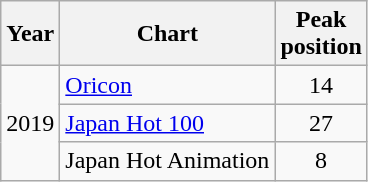<table class="wikitable">
<tr>
<th>Year</th>
<th>Chart</th>
<th>Peak<br>position</th>
</tr>
<tr>
<td rowspan="3">2019</td>
<td><a href='#'>Oricon</a></td>
<td style="text-align:center">14</td>
</tr>
<tr>
<td><a href='#'>Japan Hot 100</a></td>
<td style="text-align:center">27</td>
</tr>
<tr>
<td>Japan Hot Animation </td>
<td style="text-align:center">8</td>
</tr>
</table>
